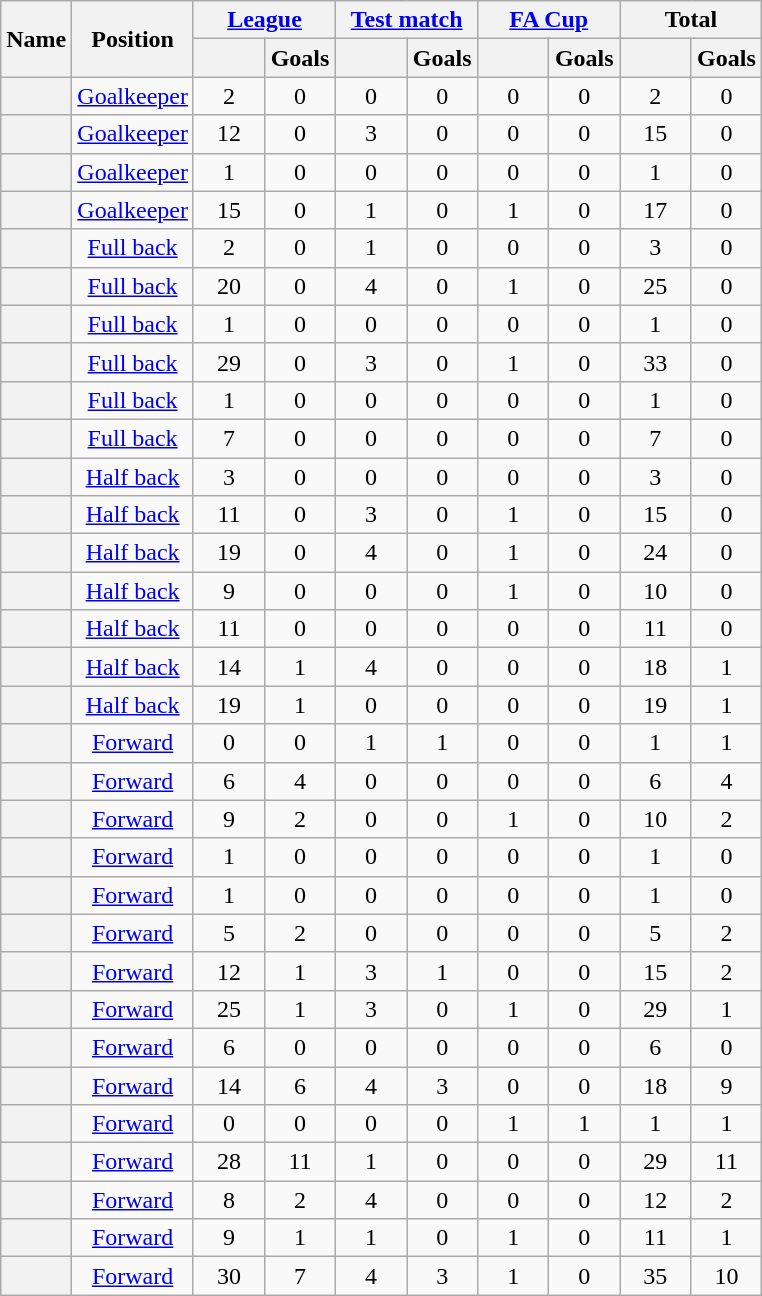<table class="wikitable sortable plainrowheaders" style=text-align:center>
<tr class="unsortable">
<th scope=col rowspan=2>Name</th>
<th scope=col rowspan=2>Position</th>
<th scope=col colspan=2><a href='#'>League</a></th>
<th scope=col colspan=2><a href='#'>Test match</a></th>
<th scope=col colspan=2><a href='#'>FA Cup</a></th>
<th scope=col colspan=2>Total</th>
</tr>
<tr>
<th width=40 scope=col></th>
<th width=40 scope=col>Goals</th>
<th width=40 scope=col></th>
<th width=40 scope=col>Goals</th>
<th width=40 scope=col></th>
<th width=40 scope=col>Goals</th>
<th width=40 scope=col></th>
<th width=40 scope=col>Goals</th>
</tr>
<tr>
<th scope=row></th>
<td data-sort-value="1"><a href='#'>Goalkeeper</a></td>
<td>2</td>
<td>0</td>
<td>0</td>
<td>0</td>
<td>0</td>
<td>0</td>
<td>2</td>
<td>0</td>
</tr>
<tr>
<th scope=row></th>
<td data-sort-value="1"><a href='#'>Goalkeeper</a></td>
<td>12</td>
<td>0</td>
<td>3</td>
<td>0</td>
<td>0</td>
<td>0</td>
<td>15</td>
<td>0</td>
</tr>
<tr>
<th scope=row></th>
<td data-sort-value="1"><a href='#'>Goalkeeper</a></td>
<td>1</td>
<td>0</td>
<td>0</td>
<td>0</td>
<td>0</td>
<td>0</td>
<td>1</td>
<td>0</td>
</tr>
<tr>
<th scope=row></th>
<td data-sort-value="1"><a href='#'>Goalkeeper</a></td>
<td>15</td>
<td>0</td>
<td>1</td>
<td>0</td>
<td>1</td>
<td>0</td>
<td>17</td>
<td>0</td>
</tr>
<tr>
<th scope=row></th>
<td data-sort-value="2"><a href='#'>Full back</a></td>
<td>2</td>
<td>0</td>
<td>1</td>
<td>0</td>
<td>0</td>
<td>0</td>
<td>3</td>
<td>0</td>
</tr>
<tr>
<th scope=row></th>
<td data-sort-value="2"><a href='#'>Full back</a></td>
<td>20</td>
<td>0</td>
<td>4</td>
<td>0</td>
<td>1</td>
<td>0</td>
<td>25</td>
<td>0</td>
</tr>
<tr>
<th scope=row></th>
<td data-sort-value="2"><a href='#'>Full back</a></td>
<td>1</td>
<td>0</td>
<td>0</td>
<td>0</td>
<td>0</td>
<td>0</td>
<td>1</td>
<td>0</td>
</tr>
<tr>
<th scope=row></th>
<td data-sort-value="2"><a href='#'>Full back</a></td>
<td>29</td>
<td>0</td>
<td>3</td>
<td>0</td>
<td>1</td>
<td>0</td>
<td>33</td>
<td>0</td>
</tr>
<tr>
<th scope=row></th>
<td data-sort-value="2"><a href='#'>Full back</a></td>
<td>1</td>
<td>0</td>
<td>0</td>
<td>0</td>
<td>0</td>
<td>0</td>
<td>1</td>
<td>0</td>
</tr>
<tr>
<th scope=row></th>
<td data-sort-value="2"><a href='#'>Full back</a></td>
<td>7</td>
<td>0</td>
<td>0</td>
<td>0</td>
<td>0</td>
<td>0</td>
<td>7</td>
<td>0</td>
</tr>
<tr>
<th scope=row></th>
<td data-sort-value="3"><a href='#'>Half back</a></td>
<td>3</td>
<td>0</td>
<td>0</td>
<td>0</td>
<td>0</td>
<td>0</td>
<td>3</td>
<td>0</td>
</tr>
<tr>
<th scope=row></th>
<td data-sort-value="3"><a href='#'>Half back</a></td>
<td>11</td>
<td>0</td>
<td>3</td>
<td>0</td>
<td>1</td>
<td>0</td>
<td>15</td>
<td>0</td>
</tr>
<tr>
<th scope=row></th>
<td data-sort-value="3"><a href='#'>Half back</a></td>
<td>19</td>
<td>0</td>
<td>4</td>
<td>0</td>
<td>1</td>
<td>0</td>
<td>24</td>
<td>0</td>
</tr>
<tr>
<th scope=row></th>
<td data-sort-value="3"><a href='#'>Half back</a></td>
<td>9</td>
<td>0</td>
<td>0</td>
<td>0</td>
<td>1</td>
<td>0</td>
<td>10</td>
<td>0</td>
</tr>
<tr>
<th scope=row></th>
<td data-sort-value="3"><a href='#'>Half back</a></td>
<td>11</td>
<td>0</td>
<td>0</td>
<td>0</td>
<td>0</td>
<td>0</td>
<td>11</td>
<td>0</td>
</tr>
<tr>
<th scope=row></th>
<td data-sort-value="3"><a href='#'>Half back</a></td>
<td>14</td>
<td>1</td>
<td>4</td>
<td>0</td>
<td>0</td>
<td>0</td>
<td>18</td>
<td>1</td>
</tr>
<tr>
<th scope=row></th>
<td data-sort-value="3"><a href='#'>Half back</a></td>
<td>19</td>
<td>1</td>
<td>0</td>
<td>0</td>
<td>0</td>
<td>0</td>
<td>19</td>
<td>1</td>
</tr>
<tr>
<th scope=row></th>
<td data-sort-value="4"><a href='#'>Forward</a></td>
<td>0</td>
<td>0</td>
<td>1</td>
<td>1</td>
<td>0</td>
<td>0</td>
<td>1</td>
<td>1</td>
</tr>
<tr>
<th scope=row></th>
<td data-sort-value="4"><a href='#'>Forward</a></td>
<td>6</td>
<td>4</td>
<td>0</td>
<td>0</td>
<td>0</td>
<td>0</td>
<td>6</td>
<td>4</td>
</tr>
<tr>
<th scope=row></th>
<td data-sort-value="4"><a href='#'>Forward</a></td>
<td>9</td>
<td>2</td>
<td>0</td>
<td>0</td>
<td>1</td>
<td>0</td>
<td>10</td>
<td>2</td>
</tr>
<tr>
<th scope=row></th>
<td data-sort-value="4"><a href='#'>Forward</a></td>
<td>1</td>
<td>0</td>
<td>0</td>
<td>0</td>
<td>0</td>
<td>0</td>
<td>1</td>
<td>0</td>
</tr>
<tr>
<th scope=row></th>
<td data-sort-value="4"><a href='#'>Forward</a></td>
<td>1</td>
<td>0</td>
<td>0</td>
<td>0</td>
<td>0</td>
<td>0</td>
<td>1</td>
<td>0</td>
</tr>
<tr>
<th scope=row></th>
<td data-sort-value="4"><a href='#'>Forward</a></td>
<td>5</td>
<td>2</td>
<td>0</td>
<td>0</td>
<td>0</td>
<td>0</td>
<td>5</td>
<td>2</td>
</tr>
<tr>
<th scope=row></th>
<td data-sort-value="4"><a href='#'>Forward</a></td>
<td>12</td>
<td>1</td>
<td>3</td>
<td>1</td>
<td>0</td>
<td>0</td>
<td>15</td>
<td>2</td>
</tr>
<tr>
<th scope=row></th>
<td data-sort-value="4"><a href='#'>Forward</a></td>
<td>25</td>
<td>1</td>
<td>3</td>
<td>0</td>
<td>1</td>
<td>0</td>
<td>29</td>
<td>1</td>
</tr>
<tr>
<th scope=row></th>
<td data-sort-value="4"><a href='#'>Forward</a></td>
<td>6</td>
<td>0</td>
<td>0</td>
<td>0</td>
<td>0</td>
<td>0</td>
<td>6</td>
<td>0</td>
</tr>
<tr>
<th scope=row></th>
<td data-sort-value="4"><a href='#'>Forward</a></td>
<td>14</td>
<td>6</td>
<td>4</td>
<td>3</td>
<td>0</td>
<td>0</td>
<td>18</td>
<td>9</td>
</tr>
<tr>
<th scope=row></th>
<td data-sort-value="4"><a href='#'>Forward</a></td>
<td>0</td>
<td>0</td>
<td>0</td>
<td>0</td>
<td>1</td>
<td>1</td>
<td>1</td>
<td>1</td>
</tr>
<tr>
<th scope=row></th>
<td data-sort-value="4"><a href='#'>Forward</a></td>
<td>28</td>
<td>11</td>
<td>1</td>
<td>0</td>
<td>0</td>
<td>0</td>
<td>29</td>
<td>11</td>
</tr>
<tr>
<th scope=row></th>
<td data-sort-value="4"><a href='#'>Forward</a></td>
<td>8</td>
<td>2</td>
<td>4</td>
<td>0</td>
<td>0</td>
<td>0</td>
<td>12</td>
<td>2</td>
</tr>
<tr>
<th scope=row></th>
<td data-sort-value="4"><a href='#'>Forward</a></td>
<td>9</td>
<td>1</td>
<td>1</td>
<td>0</td>
<td>1</td>
<td>0</td>
<td>11</td>
<td>1</td>
</tr>
<tr>
<th scope=row></th>
<td data-sort-value="4"><a href='#'>Forward</a></td>
<td>30</td>
<td>7</td>
<td>4</td>
<td>3</td>
<td>1</td>
<td>0</td>
<td>35</td>
<td>10</td>
</tr>
</table>
